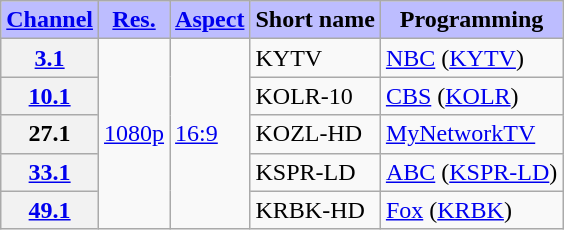<table class="wikitable">
<tr>
<th style="background-color: #bdbdff" scope = "col"><a href='#'>Channel</a></th>
<th style="background-color: #bdbdff" scope = "col"><a href='#'>Res.</a></th>
<th style="background-color: #bdbdff" scope = "col"><a href='#'>Aspect</a></th>
<th style="background-color: #bdbdff" scope = "col">Short name</th>
<th style="background-color: #bdbdff" scope = "col">Programming</th>
</tr>
<tr>
<th scope = "row"><a href='#'>3.1</a></th>
<td rowspan=5><a href='#'>1080p</a></td>
<td rowspan=5><a href='#'>16:9</a></td>
<td>KYTV</td>
<td><a href='#'>NBC</a> (<a href='#'>KYTV</a>)</td>
</tr>
<tr>
<th scope = "row"><a href='#'>10.1</a></th>
<td>KOLR-10</td>
<td><a href='#'>CBS</a> (<a href='#'>KOLR</a>)</td>
</tr>
<tr>
<th scope = "row">27.1</th>
<td>KOZL-HD</td>
<td><a href='#'>MyNetworkTV</a></td>
</tr>
<tr>
<th scope = "row"><a href='#'>33.1</a></th>
<td>KSPR-LD</td>
<td><a href='#'>ABC</a> (<a href='#'>KSPR-LD</a>)</td>
</tr>
<tr>
<th scope = "row"><a href='#'>49.1</a></th>
<td>KRBK-HD</td>
<td><a href='#'>Fox</a> (<a href='#'>KRBK</a>)</td>
</tr>
</table>
